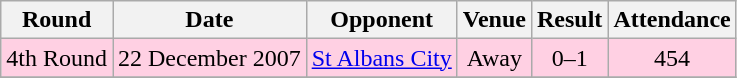<table Class="wikitable" style="text-align:center;">
<tr>
<th>Round</th>
<th>Date</th>
<th>Opponent</th>
<th>Venue</th>
<th>Result</th>
<th>Attendance</th>
</tr>
<tr style="background: #ffd0e3;">
<td>4th Round</td>
<td>22 December 2007</td>
<td><a href='#'>St Albans City</a></td>
<td>Away</td>
<td>0–1</td>
<td>454</td>
</tr>
<tr>
</tr>
</table>
